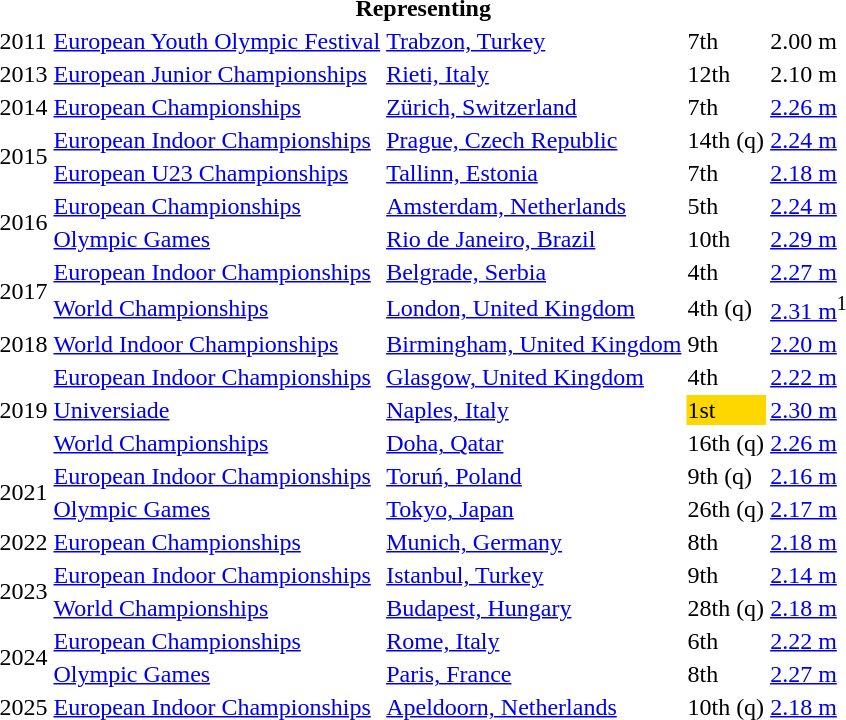<table>
<tr>
<th colspan="6">Representing </th>
</tr>
<tr>
<td>2011</td>
<td><a href='#'>European Youth Olympic Festival</a></td>
<td><a href='#'>Trabzon, Turkey</a></td>
<td>7th</td>
<td>2.00 m</td>
</tr>
<tr>
<td>2013</td>
<td><a href='#'>European Junior Championships</a></td>
<td><a href='#'>Rieti, Italy</a></td>
<td>12th</td>
<td>2.10 m</td>
</tr>
<tr>
<td>2014</td>
<td><a href='#'>European Championships</a></td>
<td><a href='#'>Zürich, Switzerland</a></td>
<td>7th</td>
<td><a href='#'>2.26 m</a></td>
</tr>
<tr>
<td rowspan=2>2015</td>
<td><a href='#'>European Indoor Championships</a></td>
<td><a href='#'>Prague, Czech Republic</a></td>
<td>14th (q)</td>
<td><a href='#'>2.24 m</a></td>
</tr>
<tr>
<td><a href='#'>European U23 Championships</a></td>
<td><a href='#'>Tallinn, Estonia</a></td>
<td>7th</td>
<td><a href='#'>2.18 m</a></td>
</tr>
<tr>
<td rowspan=2>2016</td>
<td><a href='#'>European Championships</a></td>
<td><a href='#'>Amsterdam, Netherlands</a></td>
<td>5th</td>
<td><a href='#'>2.24 m</a></td>
</tr>
<tr>
<td><a href='#'>Olympic Games</a></td>
<td><a href='#'>Rio de Janeiro, Brazil</a></td>
<td>10th</td>
<td><a href='#'>2.29 m</a></td>
</tr>
<tr>
<td rowspan=2>2017</td>
<td><a href='#'>European Indoor Championships</a></td>
<td><a href='#'>Belgrade, Serbia</a></td>
<td>4th</td>
<td><a href='#'>2.27 m</a></td>
</tr>
<tr>
<td><a href='#'>World Championships</a></td>
<td><a href='#'>London, United Kingdom</a></td>
<td>4th (q)</td>
<td><a href='#'>2.31 m</a><sup>1</sup></td>
</tr>
<tr>
<td>2018</td>
<td><a href='#'>World Indoor Championships</a></td>
<td><a href='#'>Birmingham, United Kingdom</a></td>
<td>9th</td>
<td><a href='#'>2.20 m</a></td>
</tr>
<tr>
<td rowspan=3>2019</td>
<td><a href='#'>European Indoor Championships</a></td>
<td><a href='#'>Glasgow, United Kingdom</a></td>
<td>4th</td>
<td><a href='#'>2.22 m</a></td>
</tr>
<tr>
<td><a href='#'>Universiade</a></td>
<td><a href='#'>Naples, Italy</a></td>
<td bgcolor=gold>1st</td>
<td><a href='#'>2.30 m</a></td>
</tr>
<tr>
<td><a href='#'>World Championships</a></td>
<td><a href='#'>Doha, Qatar</a></td>
<td>16th (q)</td>
<td><a href='#'>2.26 m</a></td>
</tr>
<tr>
<td rowspan=2>2021</td>
<td><a href='#'>European Indoor Championships</a></td>
<td><a href='#'>Toruń, Poland</a></td>
<td>9th (q)</td>
<td><a href='#'>2.16 m</a></td>
</tr>
<tr>
<td><a href='#'>Olympic Games</a></td>
<td><a href='#'>Tokyo, Japan</a></td>
<td>26th (q)</td>
<td><a href='#'>2.17 m</a></td>
</tr>
<tr>
<td>2022</td>
<td><a href='#'>European Championships</a></td>
<td><a href='#'>Munich, Germany</a></td>
<td>8th</td>
<td><a href='#'>2.18 m</a></td>
</tr>
<tr>
<td rowspan=2>2023</td>
<td><a href='#'>European Indoor Championships</a></td>
<td><a href='#'>Istanbul, Turkey</a></td>
<td>9th</td>
<td><a href='#'>2.14 m</a></td>
</tr>
<tr>
<td><a href='#'>World Championships</a></td>
<td><a href='#'>Budapest, Hungary</a></td>
<td>28th (q)</td>
<td><a href='#'>2.18 m</a></td>
</tr>
<tr>
<td rowspan=2>2024</td>
<td><a href='#'>European Championships</a></td>
<td><a href='#'>Rome, Italy</a></td>
<td>6th</td>
<td><a href='#'>2.22 m</a></td>
</tr>
<tr>
<td><a href='#'>Olympic Games</a></td>
<td><a href='#'>Paris, France</a></td>
<td>8th</td>
<td><a href='#'>2.27 m</a></td>
</tr>
<tr>
<td>2025</td>
<td><a href='#'>European Indoor Championships</a></td>
<td><a href='#'>Apeldoorn, Netherlands</a></td>
<td>10th (q)</td>
<td><a href='#'>2.18 m</a></td>
</tr>
</table>
